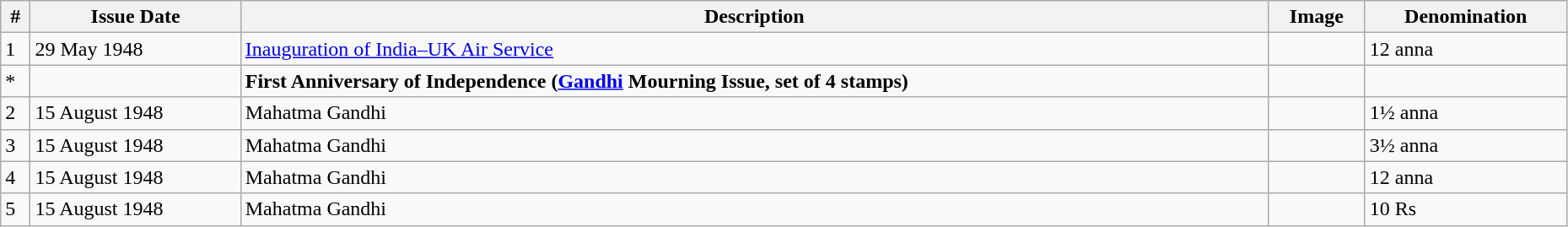<table class = "wikitable"  style = "text-align:justify" width = "98%">
<tr>
<th>#</th>
<th>Issue Date</th>
<th>Description</th>
<th>Image</th>
<th>Denomination</th>
</tr>
<tr>
<td>1</td>
<td>29 May 1948</td>
<td><a href='#'>Inauguration of India–UK Air Service</a></td>
<td></td>
<td>12 anna</td>
</tr>
<tr>
<td>*</td>
<td></td>
<td><strong>First Anniversary of Independence (<a href='#'>Gandhi</a> Mourning Issue, set of 4 stamps)</strong></td>
<td></td>
<td></td>
</tr>
<tr>
<td>2</td>
<td>15 August 1948</td>
<td>Mahatma Gandhi</td>
<td></td>
<td>1½ anna</td>
</tr>
<tr>
<td>3</td>
<td>15 August 1948</td>
<td>Mahatma Gandhi</td>
<td></td>
<td>3½ anna</td>
</tr>
<tr>
<td>4</td>
<td>15 August 1948</td>
<td>Mahatma Gandhi</td>
<td></td>
<td>12 anna</td>
</tr>
<tr>
<td>5</td>
<td>15 August 1948</td>
<td>Mahatma Gandhi</td>
<td></td>
<td>10 Rs</td>
</tr>
</table>
